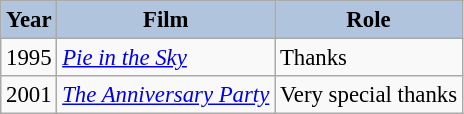<table class="wikitable" style="font-size:95%;">
<tr>
<th style="background:#B0C4DE;">Year</th>
<th style="background:#B0C4DE;">Film</th>
<th style="background:#B0C4DE;">Role</th>
</tr>
<tr>
<td>1995</td>
<td><em><a href='#'>Pie in the Sky</a></em></td>
<td>Thanks</td>
</tr>
<tr>
<td>2001</td>
<td><em><a href='#'>The Anniversary Party</a></em></td>
<td>Very special thanks</td>
</tr>
</table>
